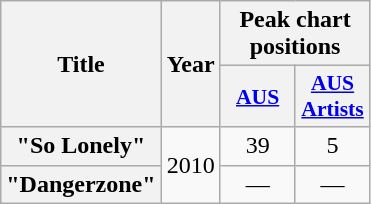<table class="wikitable plainrowheaders" style="text-align:center">
<tr>
<th scope="col" rowspan="2">Title</th>
<th scope="col" rowspan="2">Year</th>
<th scope="col" colspan="2">Peak chart positions</th>
</tr>
<tr>
<th scope="col" style="width:3em; font-size:90%"><a href='#'>AUS</a><br></th>
<th scope="col" style="width:3em; font-size:90%"><a href='#'>AUS<br>Artists</a></th>
</tr>
<tr>
<th scope="row">"So Lonely"</th>
<td rowspan="2">2010</td>
<td>39</td>
<td>5</td>
</tr>
<tr>
<th scope="row">"Dangerzone"</th>
<td>—</td>
<td>—</td>
</tr>
</table>
